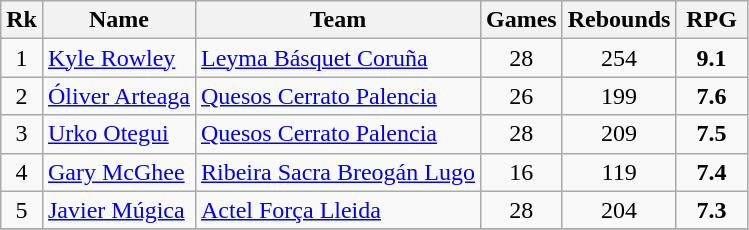<table class="wikitable" style="text-align: center;">
<tr>
<th>Rk</th>
<th>Name</th>
<th>Team</th>
<th>Games</th>
<th>Rebounds</th>
<th width=40>RPG</th>
</tr>
<tr>
<td>1</td>
<td align="left"> <a href='#'>Kyle Rowley</a></td>
<td align="left"><a href='#'>Leyma Básquet Coruña</a></td>
<td>28</td>
<td>254</td>
<td><strong>9.1</strong></td>
</tr>
<tr>
<td>2</td>
<td align="left"> <a href='#'>Óliver Arteaga</a></td>
<td align="left"><a href='#'>Quesos Cerrato Palencia</a></td>
<td>26</td>
<td>199</td>
<td><strong>7.6</strong></td>
</tr>
<tr>
<td>3</td>
<td align="left"> <a href='#'>Urko Otegui</a></td>
<td align="left"><a href='#'>Quesos Cerrato Palencia</a></td>
<td>28</td>
<td>209</td>
<td><strong>7.5</strong></td>
</tr>
<tr>
<td>4</td>
<td align="left"> <a href='#'>Gary McGhee</a></td>
<td align="left"><a href='#'>Ribeira Sacra Breogán Lugo</a></td>
<td>16</td>
<td>119</td>
<td><strong>7.4</strong></td>
</tr>
<tr>
<td>5</td>
<td align="left"> <a href='#'>Javier Múgica</a></td>
<td align="left"><a href='#'>Actel Força Lleida</a></td>
<td>28</td>
<td>204</td>
<td><strong>7.3</strong></td>
</tr>
<tr>
</tr>
</table>
